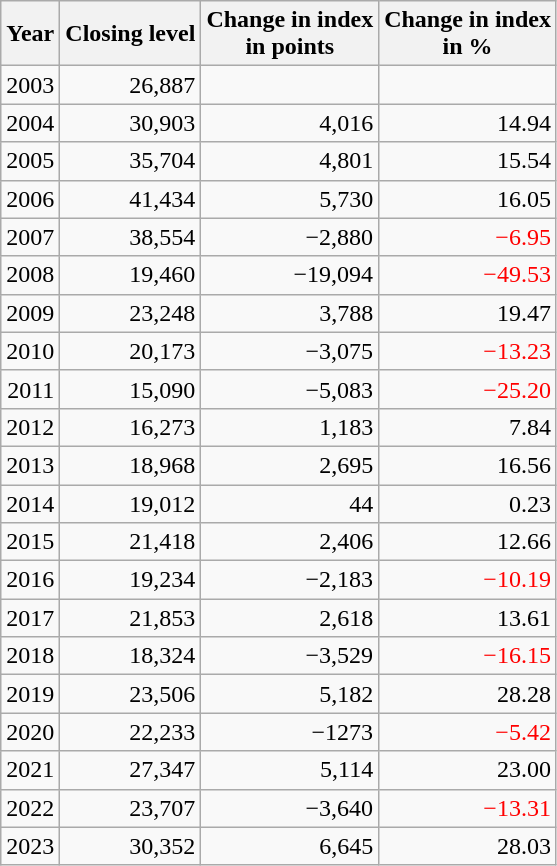<table class="wikitable sortable" style="text-align:right;">
<tr>
<th>Year</th>
<th>Closing level</th>
<th>Change in index<br>in points</th>
<th>Change in index<br>in %</th>
</tr>
<tr>
<td>2003</td>
<td>26,887</td>
<td></td>
<td></td>
</tr>
<tr>
<td>2004</td>
<td>30,903</td>
<td>4,016</td>
<td>14.94</td>
</tr>
<tr>
<td>2005</td>
<td>35,704</td>
<td>4,801</td>
<td>15.54</td>
</tr>
<tr>
<td>2006</td>
<td>41,434</td>
<td>5,730</td>
<td>16.05</td>
</tr>
<tr>
<td>2007</td>
<td>38,554</td>
<td>−2,880</td>
<td style="color:red"> −6.95</td>
</tr>
<tr>
<td>2008</td>
<td>19,460</td>
<td>−19,094</td>
<td style="color:red">−49.53</td>
</tr>
<tr>
<td>2009</td>
<td>23,248</td>
<td>3,788</td>
<td> 19.47</td>
</tr>
<tr>
<td>2010</td>
<td>20,173</td>
<td>−3,075</td>
<td style="color:red">−13.23</td>
</tr>
<tr>
<td>2011</td>
<td>15,090</td>
<td>−5,083</td>
<td style="color:red">−25.20</td>
</tr>
<tr>
<td>2012</td>
<td>16,273</td>
<td>1,183</td>
<td>7.84</td>
</tr>
<tr>
<td>2013</td>
<td>18,968</td>
<td>2,695</td>
<td>16.56</td>
</tr>
<tr>
<td>2014</td>
<td>19,012</td>
<td>44</td>
<td>0.23</td>
</tr>
<tr>
<td>2015</td>
<td>21,418</td>
<td>2,406</td>
<td>12.66</td>
</tr>
<tr>
<td>2016</td>
<td>19,234</td>
<td>−2,183</td>
<td style="color:red">−10.19</td>
</tr>
<tr>
<td>2017</td>
<td>21,853</td>
<td>2,618</td>
<td>13.61</td>
</tr>
<tr>
<td>2018</td>
<td>18,324</td>
<td>−3,529</td>
<td style="color:red">−16.15</td>
</tr>
<tr>
<td>2019</td>
<td>23,506</td>
<td>5,182</td>
<td>28.28</td>
</tr>
<tr>
<td>2020</td>
<td>22,233</td>
<td>−1273</td>
<td style="color:red">−5.42</td>
</tr>
<tr>
<td>2021</td>
<td>27,347</td>
<td>5,114</td>
<td>23.00</td>
</tr>
<tr>
<td>2022</td>
<td>23,707</td>
<td>−3,640</td>
<td style="color:red">−13.31</td>
</tr>
<tr>
<td>2023</td>
<td>30,352</td>
<td>6,645</td>
<td>28.03</td>
</tr>
</table>
